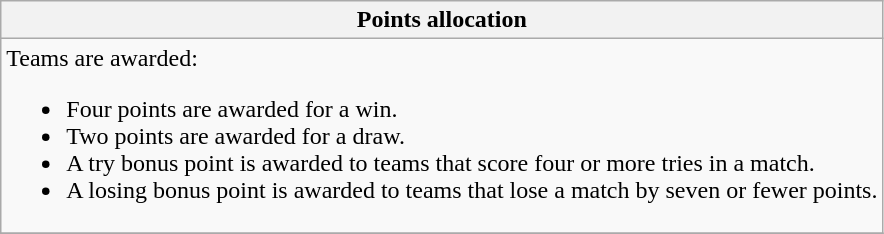<table class="wikitable collapsible collapsed">
<tr>
<th> Points allocation</th>
</tr>
<tr>
<td>Teams are awarded:<br><ul><li>Four points are awarded for a win.</li><li>Two points are awarded for a draw.</li><li>A try bonus point is awarded to teams that score four or more tries in a match.</li><li>A losing bonus point is awarded to teams that lose a match by seven or fewer points.</li></ul></td>
</tr>
<tr>
</tr>
</table>
